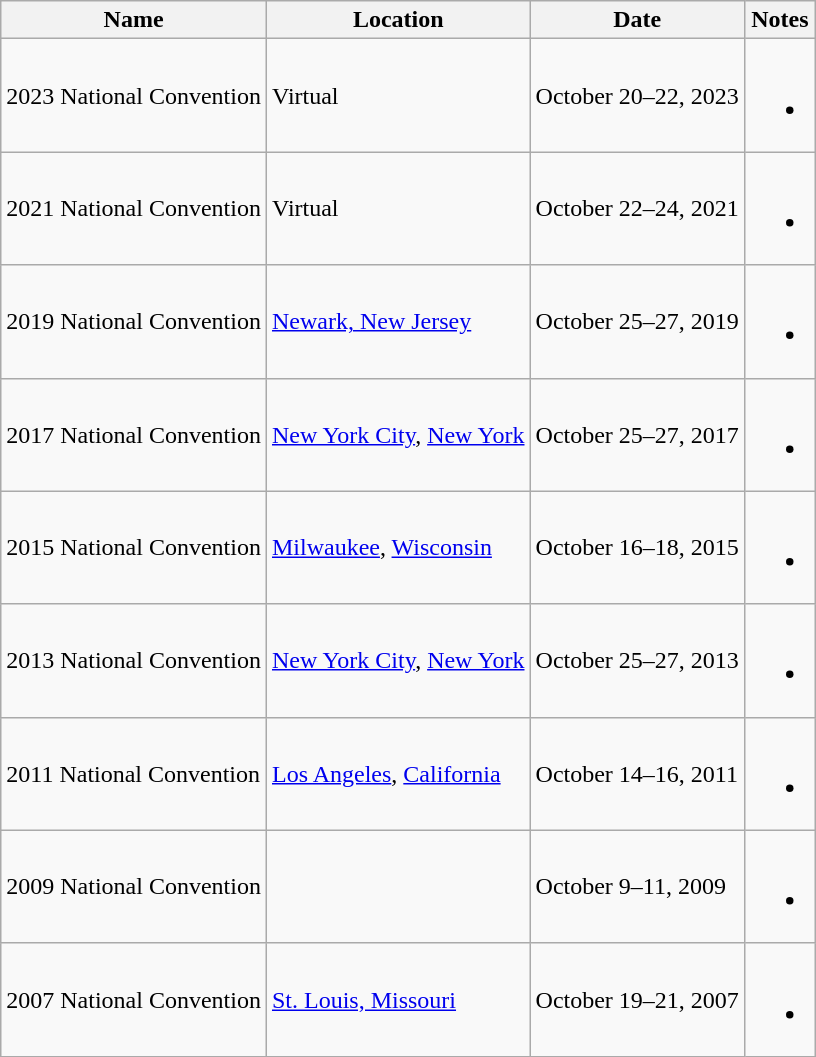<table class="wikitable">
<tr>
<th>Name</th>
<th>Location</th>
<th>Date</th>
<th>Notes</th>
</tr>
<tr>
<td>2023 National Convention</td>
<td>Virtual</td>
<td>October 20–22, 2023</td>
<td><br><ul><li></li></ul></td>
</tr>
<tr>
<td>2021 National Convention</td>
<td>Virtual</td>
<td>October 22–24, 2021</td>
<td><br><ul><li></li></ul></td>
</tr>
<tr>
<td>2019 National Convention</td>
<td><a href='#'>Newark, New Jersey</a></td>
<td>October 25–27, 2019</td>
<td><br><ul><li></li></ul></td>
</tr>
<tr>
<td>2017 National Convention</td>
<td><a href='#'>New York City</a>, <a href='#'>New York</a></td>
<td>October 25–27, 2017</td>
<td><br><ul><li></li></ul></td>
</tr>
<tr>
<td>2015 National Convention</td>
<td><a href='#'>Milwaukee</a>, <a href='#'>Wisconsin</a></td>
<td>October 16–18, 2015</td>
<td><br><ul><li></li></ul></td>
</tr>
<tr>
<td>2013 National Convention</td>
<td><a href='#'>New York City</a>, <a href='#'>New York</a></td>
<td>October 25–27, 2013</td>
<td><br><ul><li></li></ul></td>
</tr>
<tr>
<td>2011 National Convention</td>
<td><a href='#'>Los Angeles</a>, <a href='#'>California</a></td>
<td>October 14–16, 2011</td>
<td><br><ul><li></li></ul></td>
</tr>
<tr>
<td>2009 National Convention</td>
<td></td>
<td>October 9–11, 2009</td>
<td><br><ul><li></li></ul></td>
</tr>
<tr>
<td>2007 National Convention</td>
<td><a href='#'>St. Louis, Missouri</a></td>
<td>October 19–21, 2007</td>
<td><br><ul><li></li></ul></td>
</tr>
</table>
